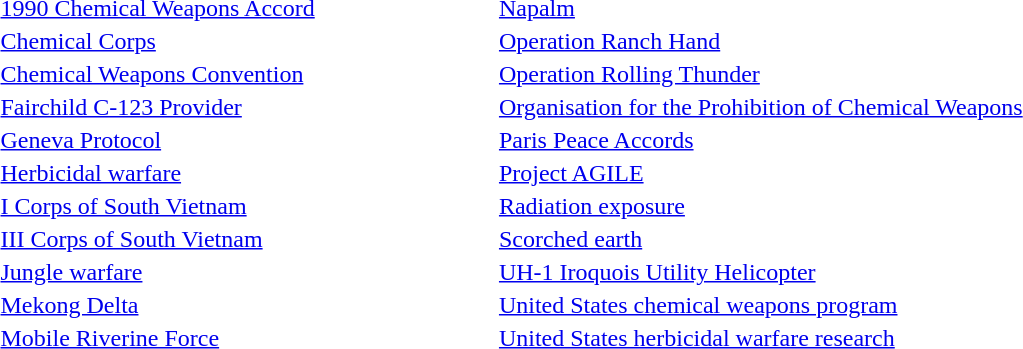<table style="width: 70%; border: none; text-align: left;">
<tr>
<td><a href='#'>1990 Chemical Weapons Accord</a></td>
<td><a href='#'>Napalm</a></td>
</tr>
<tr>
<td><a href='#'>Chemical Corps</a></td>
<td><a href='#'>Operation Ranch Hand</a></td>
</tr>
<tr>
<td><a href='#'>Chemical Weapons Convention</a></td>
<td><a href='#'>Operation Rolling Thunder</a></td>
</tr>
<tr>
<td><a href='#'>Fairchild C-123 Provider</a></td>
<td><a href='#'>Organisation for the Prohibition of Chemical Weapons</a></td>
</tr>
<tr>
<td><a href='#'>Geneva Protocol</a></td>
<td><a href='#'>Paris Peace Accords</a></td>
</tr>
<tr>
<td><a href='#'>Herbicidal warfare</a></td>
<td><a href='#'>Project AGILE</a></td>
</tr>
<tr>
<td><a href='#'>I Corps of South Vietnam</a></td>
<td><a href='#'>Radiation exposure</a></td>
</tr>
<tr>
<td><a href='#'>III Corps of South Vietnam</a></td>
<td><a href='#'>Scorched earth</a></td>
</tr>
<tr>
<td><a href='#'>Jungle warfare</a></td>
<td><a href='#'>UH-1 Iroquois Utility Helicopter</a></td>
</tr>
<tr>
<td><a href='#'>Mekong Delta</a></td>
<td><a href='#'>United States chemical weapons program</a></td>
</tr>
<tr>
<td><a href='#'>Mobile Riverine Force</a></td>
<td><a href='#'>United States herbicidal warfare research</a></td>
</tr>
</table>
